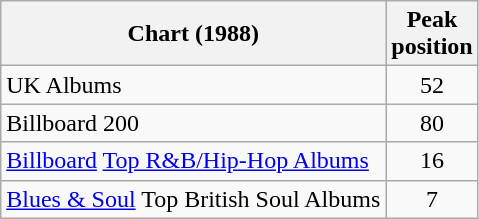<table class="wikitable">
<tr>
<th>Chart (1988)</th>
<th>Peak<br>position</th>
</tr>
<tr>
<td>UK Albums</td>
<td align=center>52</td>
</tr>
<tr>
<td>Billboard 200</td>
<td align=center>80</td>
</tr>
<tr>
<td><a href='#'>Billboard</a> <a href='#'>Top R&B/Hip-Hop Albums</a></td>
<td align=center>16</td>
</tr>
<tr>
<td><a href='#'>Blues & Soul</a> Top British Soul Albums</td>
<td align=center>7</td>
</tr>
</table>
